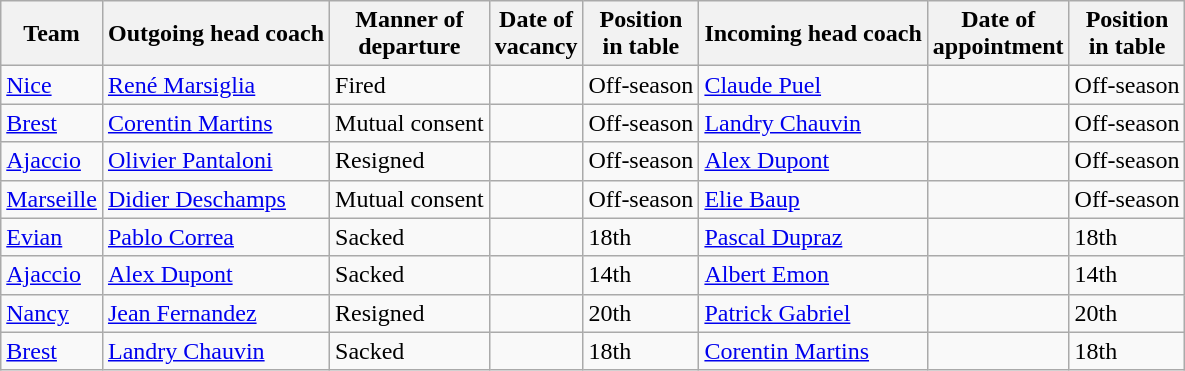<table class="wikitable sortable">
<tr>
<th>Team</th>
<th>Outgoing head coach</th>
<th>Manner of<br>departure</th>
<th>Date of<br>vacancy</th>
<th>Position<br>in table</th>
<th>Incoming head coach</th>
<th>Date of<br>appointment</th>
<th>Position<br>in table</th>
</tr>
<tr>
<td><a href='#'>Nice</a></td>
<td> <a href='#'>René Marsiglia</a></td>
<td>Fired</td>
<td></td>
<td>Off-season</td>
<td> <a href='#'>Claude Puel</a></td>
<td></td>
<td>Off-season</td>
</tr>
<tr>
<td><a href='#'>Brest</a></td>
<td> <a href='#'>Corentin Martins</a></td>
<td>Mutual consent</td>
<td></td>
<td>Off-season</td>
<td> <a href='#'>Landry Chauvin</a></td>
<td></td>
<td>Off-season</td>
</tr>
<tr>
<td><a href='#'>Ajaccio</a></td>
<td> <a href='#'>Olivier Pantaloni</a></td>
<td>Resigned</td>
<td></td>
<td>Off-season</td>
<td> <a href='#'>Alex Dupont</a></td>
<td></td>
<td>Off-season</td>
</tr>
<tr>
<td><a href='#'>Marseille</a></td>
<td> <a href='#'>Didier Deschamps</a></td>
<td>Mutual consent</td>
<td></td>
<td>Off-season</td>
<td> <a href='#'>Elie Baup</a></td>
<td></td>
<td>Off-season</td>
</tr>
<tr>
<td><a href='#'>Evian</a></td>
<td> <a href='#'>Pablo Correa</a></td>
<td>Sacked</td>
<td></td>
<td>18th</td>
<td> <a href='#'>Pascal Dupraz</a></td>
<td></td>
<td>18th</td>
</tr>
<tr>
<td><a href='#'>Ajaccio</a></td>
<td> <a href='#'>Alex Dupont</a></td>
<td>Sacked</td>
<td></td>
<td>14th</td>
<td> <a href='#'>Albert Emon</a></td>
<td></td>
<td>14th</td>
</tr>
<tr>
<td><a href='#'>Nancy</a></td>
<td> <a href='#'>Jean Fernandez</a></td>
<td>Resigned</td>
<td></td>
<td>20th</td>
<td> <a href='#'>Patrick Gabriel</a></td>
<td></td>
<td>20th</td>
</tr>
<tr>
<td><a href='#'>Brest</a></td>
<td> <a href='#'>Landry Chauvin</a></td>
<td>Sacked</td>
<td></td>
<td>18th</td>
<td> <a href='#'>Corentin Martins</a></td>
<td></td>
<td>18th</td>
</tr>
</table>
